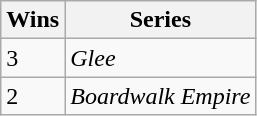<table class="wikitable">
<tr>
<th>Wins</th>
<th>Series</th>
</tr>
<tr>
<td>3</td>
<td><em>Glee</em></td>
</tr>
<tr>
<td>2</td>
<td><em>Boardwalk Empire</em></td>
</tr>
</table>
